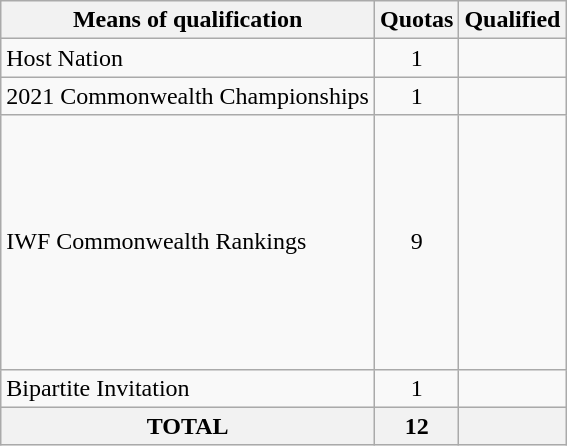<table class = "wikitable">
<tr>
<th>Means of qualification</th>
<th>Quotas</th>
<th>Qualified</th>
</tr>
<tr>
<td>Host Nation</td>
<td align="center">1</td>
<td></td>
</tr>
<tr>
<td>2021 Commonwealth Championships</td>
<td align="center">1</td>
<td></td>
</tr>
<tr>
<td>IWF Commonwealth Rankings</td>
<td align="center">9</td>
<td><br><br><br><br><br><br><em></em><br><br><br></td>
</tr>
<tr>
<td>Bipartite Invitation</td>
<td align="center">1</td>
<td></td>
</tr>
<tr>
<th>TOTAL</th>
<th>12</th>
<th></th>
</tr>
</table>
